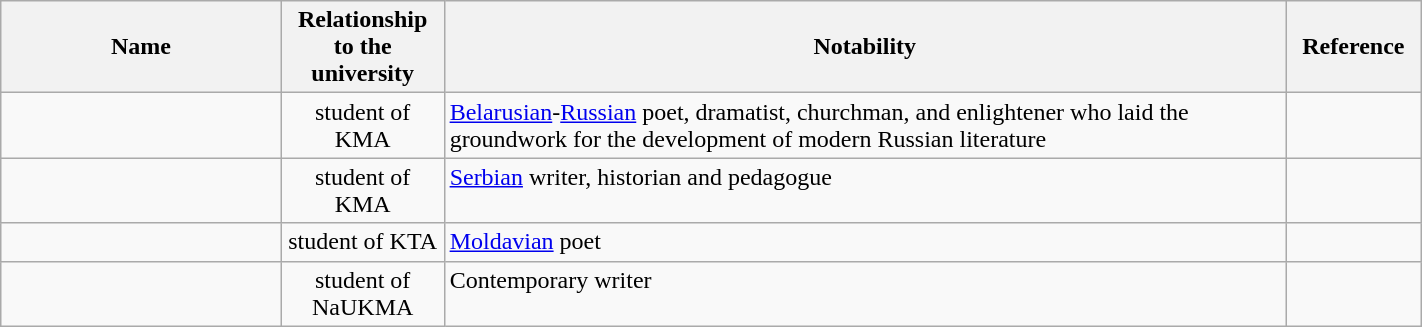<table class="wikitable sortable" style="width:75%">
<tr>
<th width="15%">Name</th>
<th width="5%">Relationship to the university</th>
<th width="45%">Notability</th>
<th width="5%" class="unsortable">Reference</th>
</tr>
<tr valign="top">
<td></td>
<td align="center">student of KMA</td>
<td><a href='#'>Belarusian</a>-<a href='#'>Russian</a> poet, dramatist, churchman, and enlightener who laid the groundwork for the development of modern Russian literature</td>
<td align="center"></td>
</tr>
<tr valign="top">
<td></td>
<td align="center">student of KMA</td>
<td><a href='#'>Serbian</a> writer, historian and pedagogue</td>
<td align="center"></td>
</tr>
<tr valign="top">
<td></td>
<td align="center">student of KTA</td>
<td><a href='#'>Moldavian</a> poet</td>
<td align="center"></td>
</tr>
<tr valign="top">
<td></td>
<td align="center">student of NaUKMA</td>
<td>Contemporary writer</td>
<td align="center"></td>
</tr>
</table>
